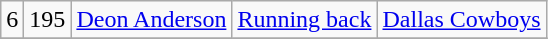<table class="wikitable" style="text-align:center">
<tr>
<td>6</td>
<td>195</td>
<td><a href='#'>Deon Anderson</a></td>
<td><a href='#'>Running back</a></td>
<td><a href='#'>Dallas Cowboys</a></td>
</tr>
<tr>
</tr>
</table>
